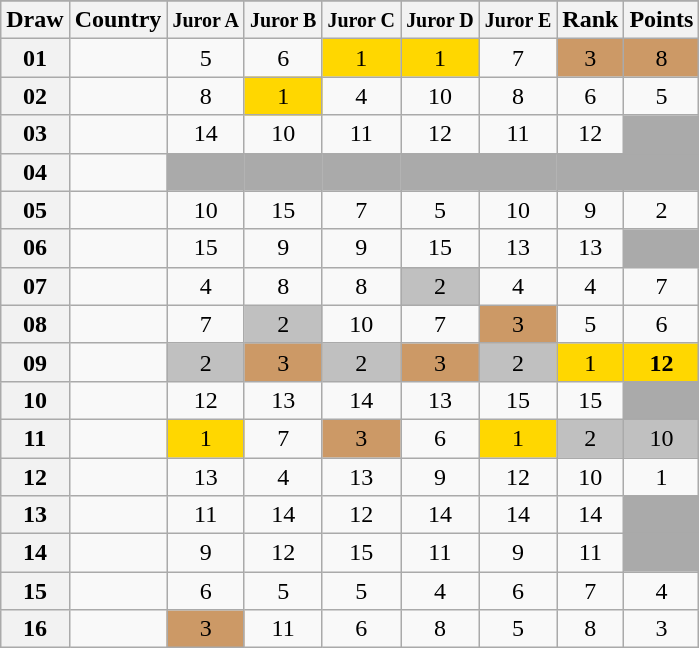<table class="sortable wikitable collapsible plainrowheaders" style="text-align:center;">
<tr>
</tr>
<tr>
<th scope="col">Draw</th>
<th scope="col">Country</th>
<th scope="col"><small>Juror A</small></th>
<th scope="col"><small>Juror B</small></th>
<th scope="col"><small>Juror C</small></th>
<th scope="col"><small>Juror D</small></th>
<th scope="col"><small>Juror E</small></th>
<th scope="col">Rank</th>
<th scope="col">Points</th>
</tr>
<tr>
<th scope="row" style="text-align:center;">01</th>
<td style="text-align:left;"></td>
<td>5</td>
<td>6</td>
<td style="background:gold;">1</td>
<td style="background:gold;">1</td>
<td>7</td>
<td style="background:#CC9966;">3</td>
<td style="background:#CC9966;">8</td>
</tr>
<tr>
<th scope="row" style="text-align:center;">02</th>
<td style="text-align:left;"></td>
<td>8</td>
<td style="background:gold;">1</td>
<td>4</td>
<td>10</td>
<td>8</td>
<td>6</td>
<td>5</td>
</tr>
<tr>
<th scope="row" style="text-align:center;">03</th>
<td style="text-align:left;"></td>
<td>14</td>
<td>10</td>
<td>11</td>
<td>12</td>
<td>11</td>
<td>12</td>
<td style="background:#AAAAAA;"></td>
</tr>
<tr class="sortbottom">
<th scope="row" style="text-align:center;">04</th>
<td style="text-align:left;"></td>
<td style="background:#AAAAAA;"></td>
<td style="background:#AAAAAA;"></td>
<td style="background:#AAAAAA;"></td>
<td style="background:#AAAAAA;"></td>
<td style="background:#AAAAAA;"></td>
<td style="background:#AAAAAA;"></td>
<td style="background:#AAAAAA;"></td>
</tr>
<tr>
<th scope="row" style="text-align:center;">05</th>
<td style="text-align:left;"></td>
<td>10</td>
<td>15</td>
<td>7</td>
<td>5</td>
<td>10</td>
<td>9</td>
<td>2</td>
</tr>
<tr>
<th scope="row" style="text-align:center;">06</th>
<td style="text-align:left;"></td>
<td>15</td>
<td>9</td>
<td>9</td>
<td>15</td>
<td>13</td>
<td>13</td>
<td style="background:#AAAAAA;"></td>
</tr>
<tr>
<th scope="row" style="text-align:center;">07</th>
<td style="text-align:left;"></td>
<td>4</td>
<td>8</td>
<td>8</td>
<td style="background:silver;">2</td>
<td>4</td>
<td>4</td>
<td>7</td>
</tr>
<tr>
<th scope="row" style="text-align:center;">08</th>
<td style="text-align:left;"></td>
<td>7</td>
<td style="background:silver;">2</td>
<td>10</td>
<td>7</td>
<td style="background:#CC9966;">3</td>
<td>5</td>
<td>6</td>
</tr>
<tr>
<th scope="row" style="text-align:center;">09</th>
<td style="text-align:left;"></td>
<td style="background:silver;">2</td>
<td style="background:#CC9966;">3</td>
<td style="background:silver;">2</td>
<td style="background:#CC9966;">3</td>
<td style="background:silver;">2</td>
<td style="background:gold;">1</td>
<td style="background:gold;"><strong>12</strong></td>
</tr>
<tr>
<th scope="row" style="text-align:center;">10</th>
<td style="text-align:left;"></td>
<td>12</td>
<td>13</td>
<td>14</td>
<td>13</td>
<td>15</td>
<td>15</td>
<td style="background:#AAAAAA;"></td>
</tr>
<tr>
<th scope="row" style="text-align:center;">11</th>
<td style="text-align:left;"></td>
<td style="background:gold;">1</td>
<td>7</td>
<td style="background:#CC9966;">3</td>
<td>6</td>
<td style="background:gold;">1</td>
<td style="background:silver;">2</td>
<td style="background:silver;">10</td>
</tr>
<tr>
<th scope="row" style="text-align:center;">12</th>
<td style="text-align:left;"></td>
<td>13</td>
<td>4</td>
<td>13</td>
<td>9</td>
<td>12</td>
<td>10</td>
<td>1</td>
</tr>
<tr>
<th scope="row" style="text-align:center;">13</th>
<td style="text-align:left;"></td>
<td>11</td>
<td>14</td>
<td>12</td>
<td>14</td>
<td>14</td>
<td>14</td>
<td style="background:#AAAAAA;"></td>
</tr>
<tr>
<th scope="row" style="text-align:center;">14</th>
<td style="text-align:left;"></td>
<td>9</td>
<td>12</td>
<td>15</td>
<td>11</td>
<td>9</td>
<td>11</td>
<td style="background:#AAAAAA;"></td>
</tr>
<tr>
<th scope="row" style="text-align:center;">15</th>
<td style="text-align:left;"></td>
<td>6</td>
<td>5</td>
<td>5</td>
<td>4</td>
<td>6</td>
<td>7</td>
<td>4</td>
</tr>
<tr>
<th scope="row" style="text-align:center;">16</th>
<td style="text-align:left;"></td>
<td style="background:#CC9966;">3</td>
<td>11</td>
<td>6</td>
<td>8</td>
<td>5</td>
<td>8</td>
<td>3</td>
</tr>
</table>
